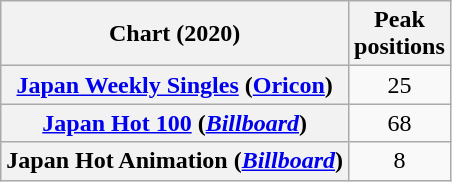<table class="wikitable sortable plainrowheaders" style="text-align:center;">
<tr>
<th scope="col">Chart (2020)</th>
<th scope="col">Peak<br>positions</th>
</tr>
<tr>
<th scope="row"><a href='#'>Japan Weekly Singles</a> (<a href='#'>Oricon</a>)</th>
<td>25</td>
</tr>
<tr>
<th scope="row"><a href='#'>Japan Hot 100</a> (<em><a href='#'>Billboard</a></em>)</th>
<td>68</td>
</tr>
<tr>
<th scope="row">Japan Hot Animation (<em><a href='#'>Billboard</a></em>)</th>
<td>8</td>
</tr>
</table>
